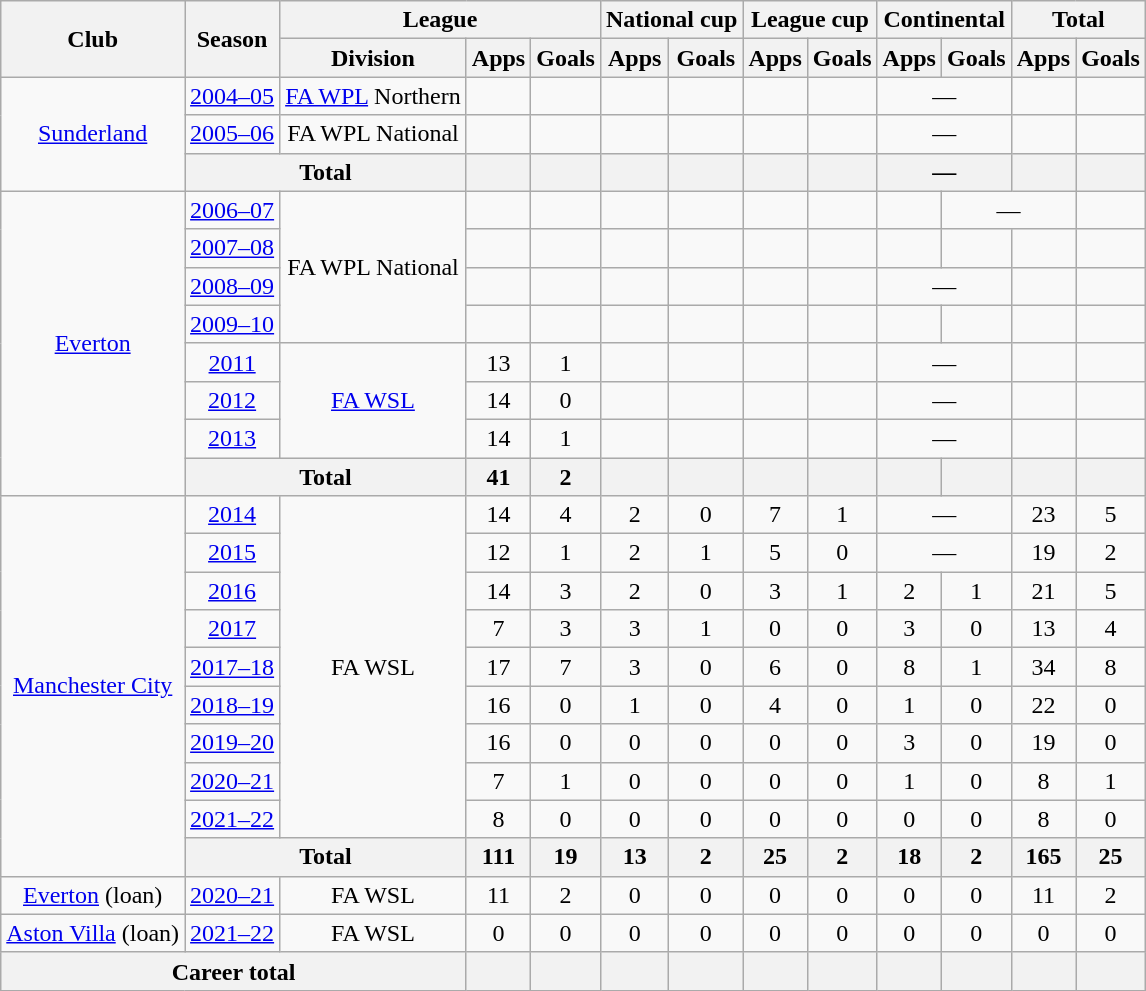<table class="wikitable" style="text-align: center;">
<tr>
<th rowspan="2">Club</th>
<th rowspan="2">Season</th>
<th colspan="3">League</th>
<th colspan="2">National cup</th>
<th colspan="2">League cup</th>
<th colspan="2">Continental</th>
<th colspan="2">Total</th>
</tr>
<tr>
<th>Division</th>
<th>Apps</th>
<th>Goals</th>
<th>Apps</th>
<th>Goals</th>
<th>Apps</th>
<th>Goals</th>
<th>Apps</th>
<th>Goals</th>
<th>Apps</th>
<th>Goals</th>
</tr>
<tr>
<td rowspan="3"><a href='#'>Sunderland</a></td>
<td><a href='#'>2004–05</a></td>
<td><a href='#'>FA WPL</a> Northern</td>
<td></td>
<td></td>
<td></td>
<td></td>
<td></td>
<td></td>
<td colspan="2">—</td>
<td></td>
<td></td>
</tr>
<tr>
<td><a href='#'>2005–06</a></td>
<td>FA WPL National</td>
<td></td>
<td></td>
<td></td>
<td></td>
<td></td>
<td></td>
<td colspan="2">—</td>
<td></td>
<td></td>
</tr>
<tr>
<th colspan="2">Total</th>
<th></th>
<th></th>
<th></th>
<th></th>
<th></th>
<th></th>
<th colspan="2">—</th>
<th></th>
<th></th>
</tr>
<tr>
<td rowspan="8"><a href='#'>Everton</a></td>
<td><a href='#'>2006–07</a></td>
<td rowspan="4">FA WPL National</td>
<td></td>
<td></td>
<td></td>
<td></td>
<td></td>
<td></td>
<td></td>
<td colspan="2">—</td>
<td></td>
</tr>
<tr>
<td><a href='#'>2007–08</a></td>
<td></td>
<td></td>
<td></td>
<td></td>
<td></td>
<td></td>
<td></td>
<td></td>
<td></td>
<td></td>
</tr>
<tr>
<td><a href='#'>2008–09</a></td>
<td></td>
<td></td>
<td></td>
<td></td>
<td></td>
<td></td>
<td colspan="2">—</td>
<td></td>
<td></td>
</tr>
<tr>
<td><a href='#'>2009–10</a></td>
<td></td>
<td></td>
<td></td>
<td></td>
<td></td>
<td></td>
<td></td>
<td></td>
<td></td>
<td></td>
</tr>
<tr>
<td><a href='#'>2011</a></td>
<td rowspan="3"><a href='#'>FA WSL</a></td>
<td>13</td>
<td>1</td>
<td></td>
<td></td>
<td></td>
<td></td>
<td colspan="2">—</td>
<td></td>
<td></td>
</tr>
<tr>
<td><a href='#'>2012</a></td>
<td>14</td>
<td>0</td>
<td></td>
<td></td>
<td></td>
<td></td>
<td colspan="2">—</td>
<td></td>
<td></td>
</tr>
<tr>
<td><a href='#'>2013</a></td>
<td>14</td>
<td>1</td>
<td></td>
<td></td>
<td></td>
<td></td>
<td colspan="2">—</td>
<td></td>
<td></td>
</tr>
<tr>
<th colspan="2">Total</th>
<th>41</th>
<th>2</th>
<th></th>
<th></th>
<th></th>
<th></th>
<th></th>
<th></th>
<th></th>
<th></th>
</tr>
<tr>
<td rowspan="10"><a href='#'>Manchester City</a></td>
<td><a href='#'>2014</a></td>
<td rowspan="9">FA WSL</td>
<td>14</td>
<td>4</td>
<td>2</td>
<td>0</td>
<td>7</td>
<td>1</td>
<td colspan="2">—</td>
<td>23</td>
<td>5</td>
</tr>
<tr>
<td><a href='#'>2015</a></td>
<td>12</td>
<td>1</td>
<td>2</td>
<td>1</td>
<td>5</td>
<td>0</td>
<td colspan="2">—</td>
<td>19</td>
<td>2</td>
</tr>
<tr>
<td><a href='#'>2016</a></td>
<td>14</td>
<td>3</td>
<td>2</td>
<td>0</td>
<td>3</td>
<td>1</td>
<td>2</td>
<td>1</td>
<td>21</td>
<td>5</td>
</tr>
<tr>
<td><a href='#'>2017</a></td>
<td>7</td>
<td>3</td>
<td>3</td>
<td>1</td>
<td>0</td>
<td>0</td>
<td>3</td>
<td>0</td>
<td>13</td>
<td>4</td>
</tr>
<tr>
<td><a href='#'>2017–18</a></td>
<td>17</td>
<td>7</td>
<td>3</td>
<td>0</td>
<td>6</td>
<td>0</td>
<td>8</td>
<td>1</td>
<td>34</td>
<td>8</td>
</tr>
<tr>
<td><a href='#'>2018–19</a></td>
<td>16</td>
<td>0</td>
<td>1</td>
<td>0</td>
<td>4</td>
<td>0</td>
<td>1</td>
<td>0</td>
<td>22</td>
<td>0</td>
</tr>
<tr>
<td><a href='#'>2019–20</a></td>
<td>16</td>
<td>0</td>
<td>0</td>
<td>0</td>
<td>0</td>
<td>0</td>
<td>3</td>
<td>0</td>
<td>19</td>
<td>0</td>
</tr>
<tr>
<td><a href='#'>2020–21</a></td>
<td>7</td>
<td>1</td>
<td>0</td>
<td>0</td>
<td>0</td>
<td>0</td>
<td>1</td>
<td>0</td>
<td>8</td>
<td>1</td>
</tr>
<tr>
<td><a href='#'>2021–22</a></td>
<td>8</td>
<td>0</td>
<td>0</td>
<td>0</td>
<td>0</td>
<td>0</td>
<td>0</td>
<td>0</td>
<td>8</td>
<td>0</td>
</tr>
<tr>
<th colspan="2">Total</th>
<th>111</th>
<th>19</th>
<th>13</th>
<th>2</th>
<th>25</th>
<th>2</th>
<th>18</th>
<th>2</th>
<th>165</th>
<th>25</th>
</tr>
<tr>
<td><a href='#'>Everton</a> (loan)</td>
<td><a href='#'>2020–21</a></td>
<td>FA WSL</td>
<td>11</td>
<td>2</td>
<td>0</td>
<td>0</td>
<td>0</td>
<td>0</td>
<td>0</td>
<td>0</td>
<td>11</td>
<td>2</td>
</tr>
<tr>
<td><a href='#'>Aston Villa</a> (loan)</td>
<td><a href='#'>2021–22</a></td>
<td>FA WSL</td>
<td>0</td>
<td>0</td>
<td>0</td>
<td>0</td>
<td>0</td>
<td>0</td>
<td>0</td>
<td>0</td>
<td>0</td>
<td>0</td>
</tr>
<tr>
<th colspan="3">Career total</th>
<th></th>
<th></th>
<th></th>
<th></th>
<th></th>
<th></th>
<th></th>
<th></th>
<th></th>
<th></th>
</tr>
</table>
